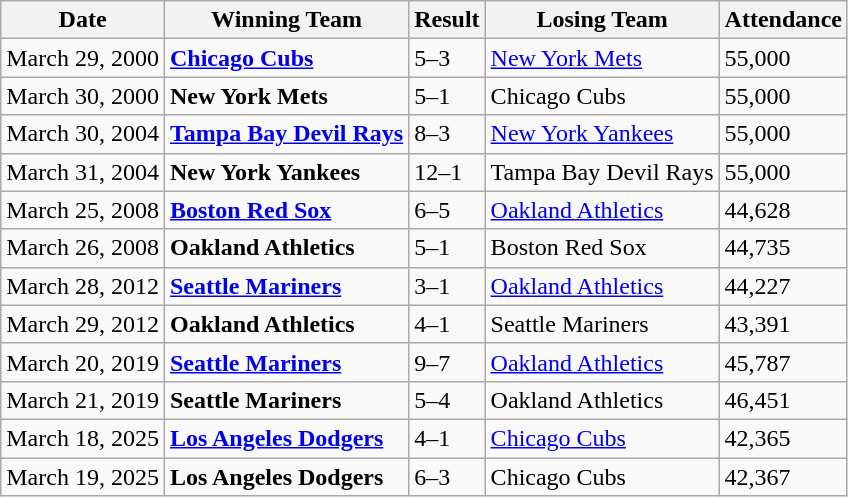<table class="wikitable">
<tr>
<th>Date</th>
<th>Winning Team</th>
<th>Result</th>
<th>Losing Team</th>
<th>Attendance</th>
</tr>
<tr>
<td>March 29, 2000</td>
<td><strong><a href='#'>Chicago Cubs</a></strong></td>
<td>5–3</td>
<td><a href='#'>New York Mets</a></td>
<td>55,000</td>
</tr>
<tr>
<td>March 30, 2000</td>
<td><strong>New York Mets</strong></td>
<td>5–1</td>
<td>Chicago Cubs</td>
<td>55,000</td>
</tr>
<tr>
<td>March 30, 2004</td>
<td><strong><a href='#'>Tampa Bay Devil Rays</a></strong></td>
<td>8–3</td>
<td><a href='#'>New York Yankees</a></td>
<td>55,000</td>
</tr>
<tr>
<td>March 31, 2004</td>
<td><strong>New York Yankees</strong></td>
<td>12–1</td>
<td>Tampa Bay Devil Rays</td>
<td>55,000</td>
</tr>
<tr>
<td>March 25, 2008</td>
<td><strong><a href='#'>Boston Red Sox</a></strong></td>
<td>6–5</td>
<td><a href='#'>Oakland Athletics</a></td>
<td>44,628</td>
</tr>
<tr>
<td>March 26, 2008</td>
<td><strong>Oakland Athletics</strong></td>
<td>5–1</td>
<td>Boston Red Sox</td>
<td>44,735</td>
</tr>
<tr>
<td>March 28, 2012</td>
<td><strong><a href='#'>Seattle Mariners</a></strong></td>
<td>3–1</td>
<td><a href='#'>Oakland Athletics</a></td>
<td>44,227</td>
</tr>
<tr>
<td>March 29, 2012</td>
<td><strong>Oakland Athletics</strong></td>
<td>4–1</td>
<td>Seattle Mariners</td>
<td>43,391</td>
</tr>
<tr>
<td>March 20, 2019</td>
<td><strong><a href='#'>Seattle Mariners</a></strong></td>
<td>9–7</td>
<td><a href='#'>Oakland Athletics</a></td>
<td>45,787</td>
</tr>
<tr>
<td>March 21, 2019</td>
<td><strong>Seattle Mariners</strong></td>
<td>5–4</td>
<td>Oakland Athletics</td>
<td>46,451</td>
</tr>
<tr>
<td>March 18, 2025</td>
<td><strong><a href='#'>Los Angeles Dodgers</a></strong></td>
<td>4–1</td>
<td><a href='#'>Chicago Cubs</a></td>
<td>42,365</td>
</tr>
<tr>
<td>March 19, 2025</td>
<td><strong>Los Angeles Dodgers</strong></td>
<td>6–3</td>
<td>Chicago Cubs</td>
<td>42,367</td>
</tr>
</table>
